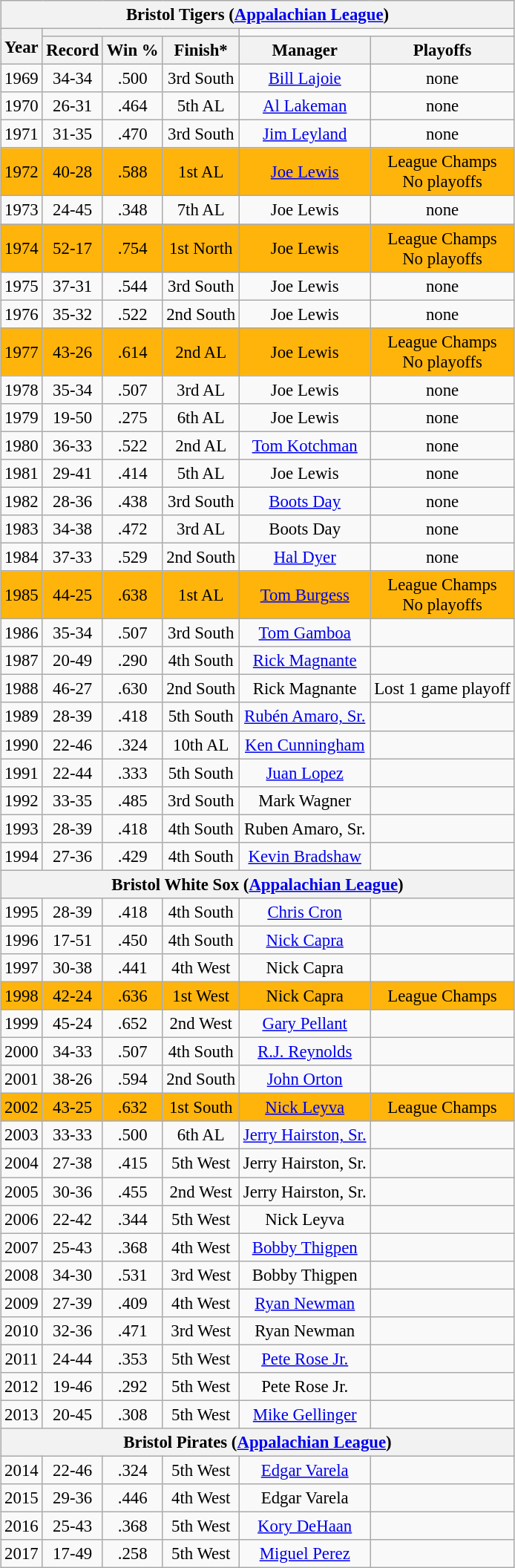<table class="wikitable" style="margin: 1em auto; font-size: 95%; text-align:center;">
<tr>
<th colspan="9">Bristol Tigers (<a href='#'>Appalachian League</a>)</th>
</tr>
<tr>
<th rowspan="2">Year</th>
<th colspan="3"></th>
</tr>
<tr>
<th>Record</th>
<th>Win %</th>
<th>Finish*</th>
<th>Manager</th>
<th>Playoffs</th>
</tr>
<tr>
<td>1969</td>
<td>34-34</td>
<td>.500</td>
<td>3rd South</td>
<td><a href='#'>Bill Lajoie</a></td>
<td>none</td>
</tr>
<tr>
<td>1970</td>
<td>26-31</td>
<td>.464</td>
<td>5th AL</td>
<td><a href='#'>Al Lakeman</a></td>
<td>none</td>
</tr>
<tr>
<td>1971</td>
<td>31-35</td>
<td>.470</td>
<td>3rd South</td>
<td><a href='#'>Jim Leyland</a></td>
<td>none</td>
</tr>
<tr bgcolor="#FFB40B">
<td>1972</td>
<td>40-28</td>
<td>.588</td>
<td>1st AL</td>
<td><a href='#'>Joe Lewis</a></td>
<td>League Champs<br>No playoffs</td>
</tr>
<tr>
<td>1973</td>
<td>24-45</td>
<td>.348</td>
<td>7th AL</td>
<td>Joe Lewis</td>
<td>none</td>
</tr>
<tr bgcolor="#FFB40B">
<td>1974</td>
<td>52-17</td>
<td>.754</td>
<td>1st North</td>
<td>Joe Lewis</td>
<td>League Champs<br>No playoffs</td>
</tr>
<tr>
<td>1975</td>
<td>37-31</td>
<td>.544</td>
<td>3rd South</td>
<td>Joe Lewis</td>
<td>none</td>
</tr>
<tr>
<td>1976</td>
<td>35-32</td>
<td>.522</td>
<td>2nd South</td>
<td>Joe Lewis</td>
<td>none</td>
</tr>
<tr bgcolor="#FFB40B">
<td>1977</td>
<td>43-26</td>
<td>.614</td>
<td>2nd AL</td>
<td>Joe Lewis</td>
<td>League Champs<br>No playoffs</td>
</tr>
<tr>
<td>1978</td>
<td>35-34</td>
<td>.507</td>
<td>3rd AL</td>
<td>Joe Lewis</td>
<td>none</td>
</tr>
<tr>
<td>1979</td>
<td>19-50</td>
<td>.275</td>
<td>6th AL</td>
<td>Joe Lewis</td>
<td>none</td>
</tr>
<tr>
<td>1980</td>
<td>36-33</td>
<td>.522</td>
<td>2nd AL</td>
<td><a href='#'>Tom Kotchman</a></td>
<td>none</td>
</tr>
<tr>
<td>1981</td>
<td>29-41</td>
<td>.414</td>
<td>5th AL</td>
<td>Joe Lewis</td>
<td>none</td>
</tr>
<tr>
<td>1982</td>
<td>28-36</td>
<td>.438</td>
<td>3rd South</td>
<td><a href='#'>Boots Day</a></td>
<td>none</td>
</tr>
<tr>
<td>1983</td>
<td>34-38</td>
<td>.472</td>
<td>3rd AL</td>
<td>Boots Day</td>
<td>none</td>
</tr>
<tr>
<td>1984</td>
<td>37-33</td>
<td>.529</td>
<td>2nd South</td>
<td><a href='#'>Hal Dyer</a></td>
<td>none</td>
</tr>
<tr bgcolor="#FFB40B">
<td>1985</td>
<td>44-25</td>
<td>.638</td>
<td>1st AL</td>
<td><a href='#'>Tom Burgess</a></td>
<td>League Champs<br>No playoffs</td>
</tr>
<tr>
<td>1986</td>
<td>35-34</td>
<td>.507</td>
<td>3rd South</td>
<td><a href='#'>Tom Gamboa</a></td>
<td></td>
</tr>
<tr>
<td>1987</td>
<td>20-49</td>
<td>.290</td>
<td>4th South</td>
<td><a href='#'>Rick Magnante</a></td>
<td></td>
</tr>
<tr>
<td>1988</td>
<td>46-27</td>
<td>.630</td>
<td>2nd South</td>
<td>Rick Magnante</td>
<td>Lost 1 game playoff</td>
</tr>
<tr>
<td>1989</td>
<td>28-39</td>
<td>.418</td>
<td>5th South</td>
<td><a href='#'>Rubén Amaro, Sr.</a></td>
<td></td>
</tr>
<tr>
<td>1990</td>
<td>22-46</td>
<td>.324</td>
<td>10th AL</td>
<td><a href='#'>Ken Cunningham</a></td>
<td></td>
</tr>
<tr>
<td>1991</td>
<td>22-44</td>
<td>.333</td>
<td>5th South</td>
<td><a href='#'>Juan Lopez</a></td>
<td></td>
</tr>
<tr>
<td>1992</td>
<td>33-35</td>
<td>.485</td>
<td>3rd South</td>
<td>Mark Wagner</td>
<td></td>
</tr>
<tr>
<td>1993</td>
<td>28-39</td>
<td>.418</td>
<td>4th South</td>
<td>Ruben Amaro, Sr.</td>
<td></td>
</tr>
<tr>
<td>1994</td>
<td>27-36</td>
<td>.429</td>
<td>4th South</td>
<td><a href='#'>Kevin Bradshaw</a></td>
<td></td>
</tr>
<tr>
<th colspan="9">Bristol White Sox (<a href='#'>Appalachian League</a>)</th>
</tr>
<tr>
<td>1995</td>
<td>28-39</td>
<td>.418</td>
<td>4th South</td>
<td><a href='#'>Chris Cron</a></td>
<td></td>
</tr>
<tr>
<td>1996</td>
<td>17-51</td>
<td>.450</td>
<td>4th South</td>
<td><a href='#'>Nick Capra</a></td>
<td></td>
</tr>
<tr>
<td>1997</td>
<td>30-38</td>
<td>.441</td>
<td>4th West</td>
<td>Nick Capra</td>
<td></td>
</tr>
<tr bgcolor="#FFB40B">
<td>1998</td>
<td>42-24</td>
<td>.636</td>
<td>1st West</td>
<td>Nick Capra</td>
<td>League Champs</td>
</tr>
<tr>
<td>1999</td>
<td>45-24</td>
<td>.652</td>
<td>2nd West</td>
<td><a href='#'>Gary Pellant</a></td>
<td></td>
</tr>
<tr>
<td>2000</td>
<td>34-33</td>
<td>.507</td>
<td>4th South</td>
<td><a href='#'>R.J. Reynolds</a></td>
<td></td>
</tr>
<tr>
<td>2001</td>
<td>38-26</td>
<td>.594</td>
<td>2nd South</td>
<td><a href='#'>John Orton</a></td>
<td></td>
</tr>
<tr bgcolor="#FFB40B">
<td>2002</td>
<td>43-25</td>
<td>.632</td>
<td>1st South</td>
<td><a href='#'>Nick Leyva</a></td>
<td>League Champs</td>
</tr>
<tr>
<td>2003</td>
<td>33-33</td>
<td>.500</td>
<td>6th AL</td>
<td><a href='#'>Jerry Hairston, Sr.</a></td>
<td></td>
</tr>
<tr>
<td>2004</td>
<td>27-38</td>
<td>.415</td>
<td>5th West</td>
<td>Jerry Hairston, Sr.</td>
<td></td>
</tr>
<tr>
<td>2005</td>
<td>30-36</td>
<td>.455</td>
<td>2nd West</td>
<td>Jerry Hairston, Sr.</td>
<td></td>
</tr>
<tr>
<td>2006</td>
<td>22-42</td>
<td>.344</td>
<td>5th West</td>
<td>Nick Leyva</td>
<td></td>
</tr>
<tr>
<td>2007</td>
<td>25-43</td>
<td>.368</td>
<td>4th West</td>
<td><a href='#'>Bobby Thigpen</a></td>
<td></td>
</tr>
<tr>
<td>2008</td>
<td>34-30</td>
<td>.531</td>
<td>3rd West</td>
<td>Bobby Thigpen</td>
<td></td>
</tr>
<tr>
<td>2009</td>
<td>27-39</td>
<td>.409</td>
<td>4th West</td>
<td><a href='#'>Ryan Newman</a></td>
<td></td>
</tr>
<tr>
<td>2010</td>
<td>32-36</td>
<td>.471</td>
<td>3rd West</td>
<td>Ryan Newman</td>
<td></td>
</tr>
<tr>
<td>2011</td>
<td>24-44</td>
<td>.353</td>
<td>5th West</td>
<td><a href='#'>Pete Rose Jr.</a></td>
<td></td>
</tr>
<tr>
<td>2012</td>
<td>19-46</td>
<td>.292</td>
<td>5th West</td>
<td>Pete Rose Jr.</td>
<td></td>
</tr>
<tr>
<td>2013</td>
<td>20-45</td>
<td>.308</td>
<td>5th West</td>
<td><a href='#'>Mike Gellinger</a></td>
<td></td>
</tr>
<tr>
<th colspan="9">Bristol Pirates (<a href='#'>Appalachian League</a>)</th>
</tr>
<tr>
<td>2014</td>
<td>22-46</td>
<td>.324</td>
<td>5th West</td>
<td><a href='#'>Edgar Varela</a></td>
<td></td>
</tr>
<tr>
<td>2015</td>
<td>29-36</td>
<td>.446</td>
<td>4th West</td>
<td>Edgar Varela</td>
<td></td>
</tr>
<tr>
<td>2016</td>
<td>25-43</td>
<td>.368</td>
<td>5th West</td>
<td><a href='#'>Kory DeHaan</a></td>
<td></td>
</tr>
<tr>
<td>2017</td>
<td>17-49</td>
<td>.258</td>
<td>5th West</td>
<td><a href='#'>Miguel Perez</a></td>
<td></td>
</tr>
</table>
